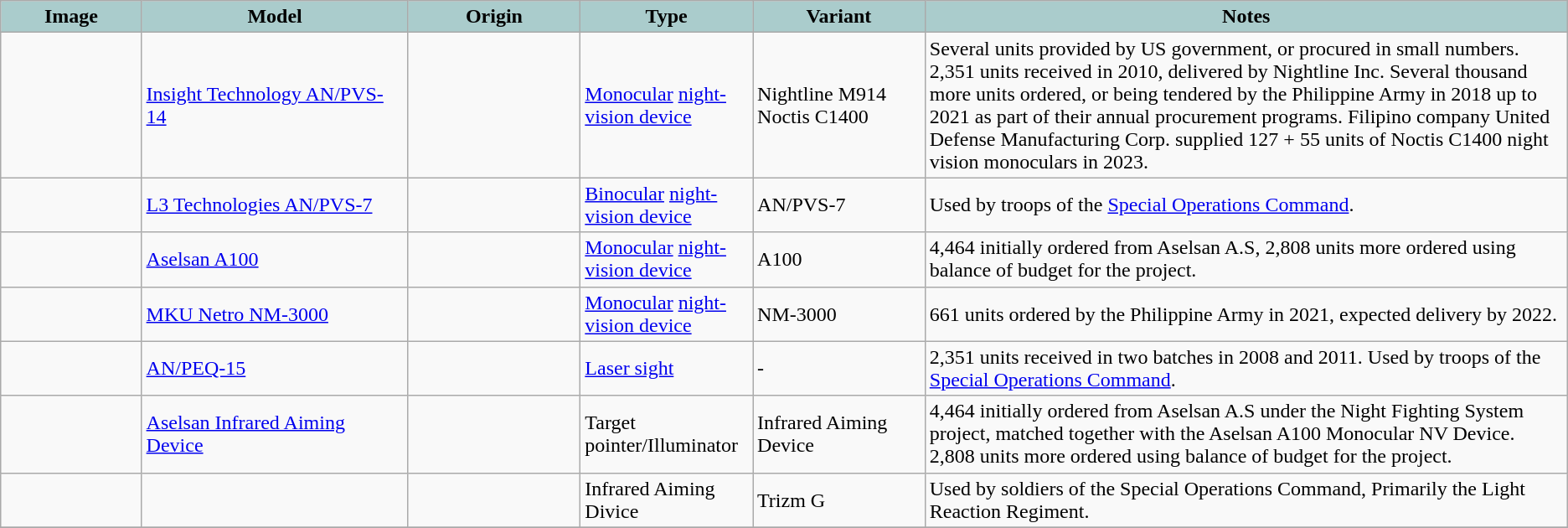<table class="wikitable">
<tr>
<th style="text-align: center; background:#acc; width:9%;">Image</th>
<th style="text-align: center; background:#acc; width:17%;">Model</th>
<th style="text-align: center; background:#acc; width:11%;">Origin</th>
<th style="text-align: center; background:#acc; width:11%;">Type</th>
<th style="text-align: center; background:#acc; width:11%;">Variant</th>
<th style="text-align: center; background:#acc; width:41%;">Notes</th>
</tr>
<tr>
<td></td>
<td><a href='#'>Insight Technology AN/PVS-14</a></td>
<td></td>
<td><a href='#'>Monocular</a> <a href='#'>night-vision device</a></td>
<td>Nightline M914 <br> Noctis C1400</td>
<td>Several units provided by US government, or procured in small numbers. 2,351 units received in 2010, delivered by Nightline Inc. Several thousand more units ordered, or being tendered by the Philippine Army in 2018 up to 2021 as part of their annual procurement programs. Filipino company United Defense Manufacturing Corp. supplied 127 + 55 units of Noctis C1400 night vision monoculars in 2023.</td>
</tr>
<tr>
<td></td>
<td><a href='#'>L3 Technologies AN/PVS-7</a></td>
<td></td>
<td><a href='#'>Binocular</a> <a href='#'>night-vision device</a></td>
<td>AN/PVS-7</td>
<td>Used by troops of the <a href='#'>Special Operations Command</a>.</td>
</tr>
<tr>
<td></td>
<td><a href='#'>Aselsan A100</a></td>
<td></td>
<td><a href='#'>Monocular</a> <a href='#'>night-vision device</a></td>
<td>A100</td>
<td>4,464 initially ordered from Aselsan A.S, 2,808 units more ordered using balance of budget for the project.</td>
</tr>
<tr>
<td></td>
<td><a href='#'>MKU Netro NM-3000</a></td>
<td></td>
<td><a href='#'>Monocular</a> <a href='#'>night-vision device</a></td>
<td>NM-3000</td>
<td>661 units ordered by the Philippine Army in 2021, expected delivery by 2022.</td>
</tr>
<tr>
<td></td>
<td><a href='#'>AN/PEQ-15</a></td>
<td></td>
<td><a href='#'>Laser sight</a></td>
<td>-</td>
<td>2,351 units received in two batches in 2008 and 2011. Used by troops of the <a href='#'>Special Operations Command</a>.</td>
</tr>
<tr>
<td></td>
<td><a href='#'>Aselsan Infrared Aiming Device</a></td>
<td></td>
<td>Target pointer/Illuminator</td>
<td>Infrared Aiming Device</td>
<td>4,464 initially ordered from Aselsan A.S under the Night Fighting System project, matched together with the Aselsan A100 Monocular NV Device. 2,808 units more ordered using balance of budget for the project.</td>
</tr>
<tr>
<td></td>
<td></td>
<td></td>
<td>Infrared Aiming Divice</td>
<td>Trizm G</td>
<td>Used by soldiers of the Special Operations Command, Primarily the Light Reaction Regiment.</td>
</tr>
<tr>
</tr>
</table>
